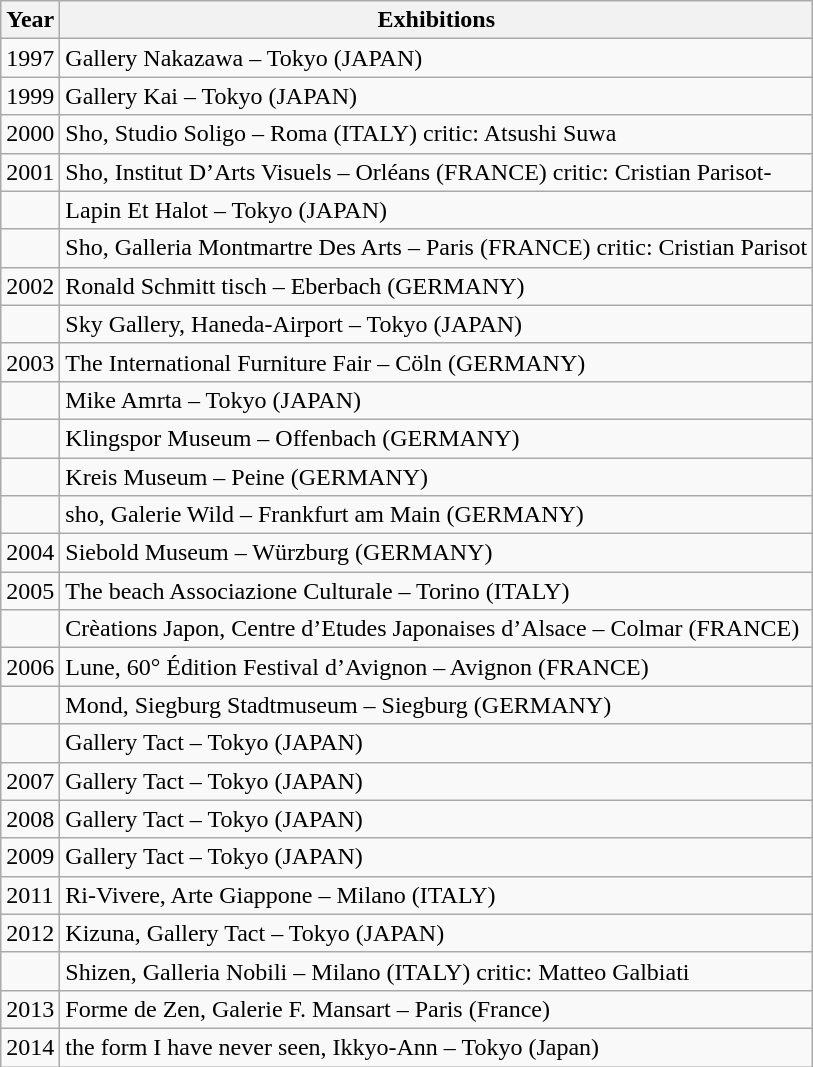<table class="wikitable">
<tr>
<th>Year</th>
<th>Exhibitions</th>
</tr>
<tr>
<td>1997</td>
<td>Gallery Nakazawa – Tokyo (JAPAN)</td>
</tr>
<tr>
<td>1999</td>
<td>Gallery Kai – Tokyo (JAPAN)</td>
</tr>
<tr>
<td>2000</td>
<td>Sho, Studio Soligo – Roma (ITALY) critic: Atsushi Suwa</td>
</tr>
<tr>
<td>2001</td>
<td>Sho, Institut D’Arts Visuels – Orléans (FRANCE) critic: Cristian Parisot-</td>
</tr>
<tr>
<td></td>
<td>Lapin Et Halot – Tokyo (JAPAN)</td>
</tr>
<tr>
<td></td>
<td>Sho, Galleria Montmartre Des Arts – Paris (FRANCE) critic: Cristian Parisot</td>
</tr>
<tr>
<td>2002</td>
<td>Ronald Schmitt tisch – Eberbach (GERMANY)</td>
</tr>
<tr>
<td></td>
<td>Sky Gallery, Haneda-Airport – Tokyo (JAPAN)</td>
</tr>
<tr>
<td>2003</td>
<td>The International Furniture Fair – Cöln (GERMANY)</td>
</tr>
<tr>
<td></td>
<td>Mike Amrta – Tokyo (JAPAN)</td>
</tr>
<tr>
<td></td>
<td>Klingspor Museum – Offenbach (GERMANY)</td>
</tr>
<tr>
<td></td>
<td>Kreis Museum – Peine (GERMANY)</td>
</tr>
<tr>
<td></td>
<td>sho, Galerie Wild – Frankfurt am Main (GERMANY)</td>
</tr>
<tr>
<td>2004</td>
<td>Siebold Museum – Würzburg (GERMANY)</td>
</tr>
<tr>
<td>2005</td>
<td>The beach Associazione Culturale – Torino (ITALY)</td>
</tr>
<tr>
<td></td>
<td>Crèations Japon, Centre d’Etudes Japonaises d’Alsace – Colmar (FRANCE)</td>
</tr>
<tr>
<td>2006</td>
<td>Lune, 60° Édition Festival d’Avignon – Avignon (FRANCE)</td>
</tr>
<tr>
<td></td>
<td>Mond, Siegburg Stadtmuseum – Siegburg (GERMANY)</td>
</tr>
<tr>
<td></td>
<td>Gallery Tact – Tokyo (JAPAN)</td>
</tr>
<tr>
<td>2007</td>
<td>Gallery Tact – Tokyo (JAPAN)</td>
</tr>
<tr>
<td>2008</td>
<td>Gallery Tact – Tokyo (JAPAN)</td>
</tr>
<tr>
<td>2009</td>
<td>Gallery Tact – Tokyo (JAPAN)</td>
</tr>
<tr>
<td>2011</td>
<td>Ri-Vivere, Arte Giappone – Milano (ITALY)</td>
</tr>
<tr>
<td>2012</td>
<td>Kizuna, Gallery Tact – Tokyo (JAPAN)</td>
</tr>
<tr>
<td></td>
<td>Shizen, Galleria Nobili – Milano (ITALY) critic: Matteo Galbiati</td>
</tr>
<tr>
<td>2013</td>
<td>Forme de Zen, Galerie F. Mansart – Paris (France)</td>
</tr>
<tr>
<td>2014</td>
<td>the form I have never seen, Ikkyo-Ann – Tokyo (Japan)</td>
</tr>
</table>
